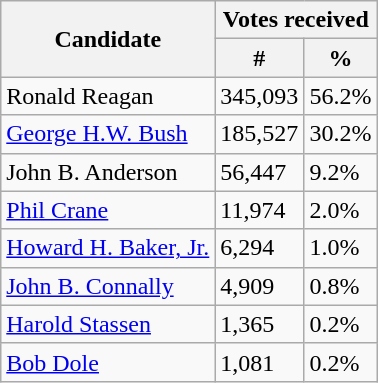<table class="wikitable">
<tr>
<th rowspan="2">Candidate</th>
<th colspan="2">Votes received</th>
</tr>
<tr>
<th>#</th>
<th>%</th>
</tr>
<tr>
<td>Ronald Reagan</td>
<td>345,093</td>
<td>56.2%</td>
</tr>
<tr>
<td><a href='#'>George H.W. Bush</a></td>
<td>185,527</td>
<td>30.2%</td>
</tr>
<tr>
<td>John B. Anderson</td>
<td>56,447</td>
<td>9.2%</td>
</tr>
<tr>
<td><a href='#'>Phil Crane</a></td>
<td>11,974</td>
<td>2.0%</td>
</tr>
<tr>
<td><a href='#'>Howard H. Baker, Jr.</a></td>
<td>6,294</td>
<td>1.0%</td>
</tr>
<tr>
<td><a href='#'>John B. Connally</a></td>
<td>4,909</td>
<td>0.8%</td>
</tr>
<tr>
<td><a href='#'>Harold Stassen</a></td>
<td>1,365</td>
<td>0.2%</td>
</tr>
<tr>
<td><a href='#'>Bob Dole</a></td>
<td>1,081</td>
<td>0.2%</td>
</tr>
</table>
